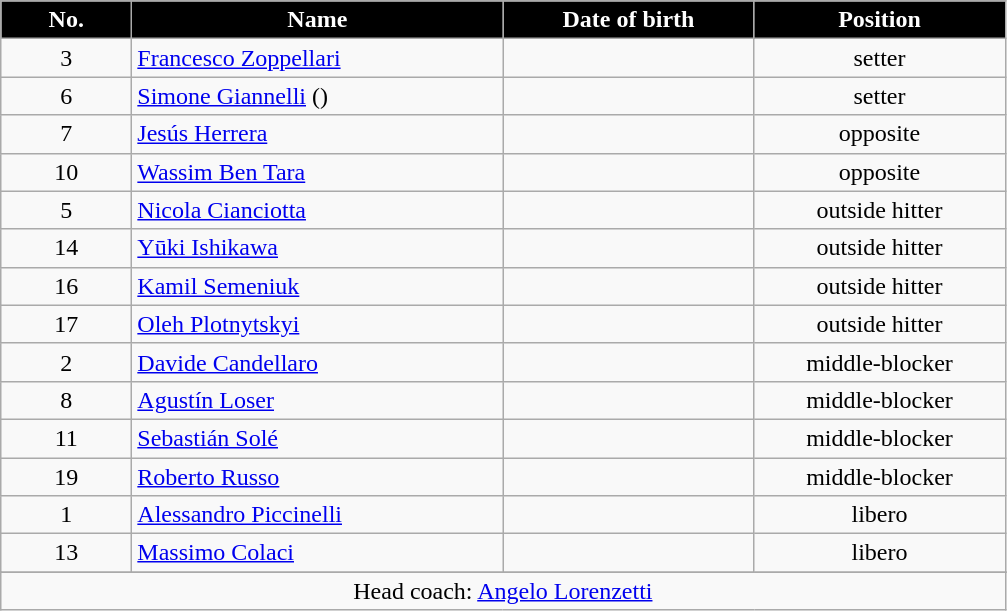<table class="wikitable sortable" style="font-size:100%; text-align:center;">
<tr>
<th style="width:5em; color:#FFFFFF; background-color:#000000">No.</th>
<th style="width:15em; color:#FFFFFF; background-color:#000000">Name</th>
<th style="width:10em; color:#FFFFFF; background-color:#000000">Date of birth</th>
<th style="width:10em; color:#FFFFFF; background-color:#000000">Position</th>
</tr>
<tr>
<td>3</td>
<td align=left> <a href='#'>Francesco Zoppellari</a></td>
<td align=center></td>
<td>setter</td>
</tr>
<tr>
<td>6</td>
<td align=left> <a href='#'>Simone Giannelli</a> ()</td>
<td align=center></td>
<td>setter</td>
</tr>
<tr>
<td>7</td>
<td align=left> <a href='#'>Jesús Herrera</a></td>
<td align="center"></td>
<td>opposite</td>
</tr>
<tr>
<td>10</td>
<td align=left> <a href='#'>Wassim Ben Tara</a></td>
<td align=center></td>
<td>opposite</td>
</tr>
<tr>
<td>5</td>
<td align=left> <a href='#'>Nicola Cianciotta</a></td>
<td align=center></td>
<td>outside hitter</td>
</tr>
<tr>
<td>14</td>
<td align=left> <a href='#'>Yūki Ishikawa</a></td>
<td align=center></td>
<td>outside hitter</td>
</tr>
<tr>
<td>16</td>
<td align=left> <a href='#'>Kamil Semeniuk</a></td>
<td align=center></td>
<td>outside hitter</td>
</tr>
<tr>
<td>17</td>
<td align=left> <a href='#'>Oleh Plotnytskyi</a></td>
<td align=center></td>
<td>outside hitter</td>
</tr>
<tr>
<td>2</td>
<td align=left> <a href='#'>Davide Candellaro</a></td>
<td align=center></td>
<td>middle-blocker</td>
</tr>
<tr>
<td>8</td>
<td align=left> <a href='#'>Agustín Loser</a></td>
<td align=center></td>
<td>middle-blocker</td>
</tr>
<tr>
<td>11</td>
<td align=left> <a href='#'>Sebastián Solé</a></td>
<td align=center></td>
<td>middle-blocker</td>
</tr>
<tr>
<td>19</td>
<td align=left> <a href='#'>Roberto Russo</a></td>
<td align=center></td>
<td>middle-blocker</td>
</tr>
<tr>
<td>1</td>
<td align=left> <a href='#'>Alessandro Piccinelli</a></td>
<td align=center></td>
<td>libero</td>
</tr>
<tr>
<td>13</td>
<td align=left> <a href='#'>Massimo Colaci</a></td>
<td align=center></td>
<td>libero</td>
</tr>
<tr>
</tr>
<tr class="sortbottom">
<td colspan=4>Head coach:  <a href='#'>Angelo Lorenzetti</a></td>
</tr>
</table>
